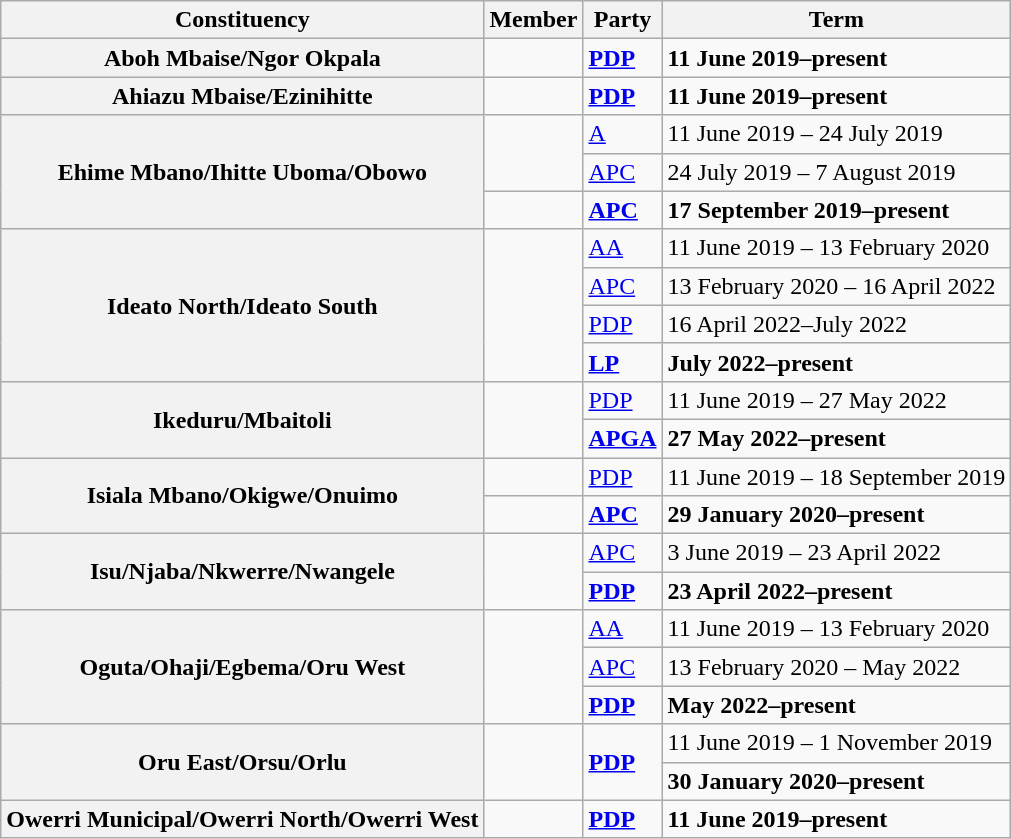<table class="wikitable">
<tr valign=bottom>
<th>Constituency</th>
<th>Member</th>
<th>Party</th>
<th>Term</th>
</tr>
<tr>
<th>Aboh Mbaise/Ngor Okpala</th>
<td><strong></strong></td>
<td><strong><a href='#'>PDP</a></strong></td>
<td><strong>11 June 2019–present</strong></td>
</tr>
<tr>
<th>Ahiazu Mbaise/Ezinihitte</th>
<td><strong></strong></td>
<td><strong><a href='#'>PDP</a></strong></td>
<td><strong>11 June 2019–present</strong></td>
</tr>
<tr>
<th rowspan=3>Ehime Mbano/Ihitte Uboma/Obowo</th>
<td style="opacity:.3;" rowspan=2></td>
<td><a href='#'>A</a></td>
<td>11 June 2019 – 24 July 2019</td>
</tr>
<tr>
<td><a href='#'>APC</a></td>
<td>24 July 2019 – 7 August 2019</td>
</tr>
<tr>
<td><strong></strong></td>
<td><strong><a href='#'>APC</a></strong></td>
<td><strong>17 September 2019–present</strong></td>
</tr>
<tr>
<th rowspan=4>Ideato North/Ideato South</th>
<td rowspan=4><strong></strong></td>
<td><a href='#'>AA</a></td>
<td>11 June 2019 – 13 February 2020</td>
</tr>
<tr>
<td><a href='#'>APC</a></td>
<td>13 February 2020 – 16 April 2022</td>
</tr>
<tr>
<td><a href='#'>PDP</a></td>
<td>16 April 2022–July 2022</td>
</tr>
<tr>
<td><strong><a href='#'>LP</a></strong></td>
<td><strong>July 2022–present</strong></td>
</tr>
<tr>
<th rowspan=2>Ikeduru/Mbaitoli</th>
<td rowspan=2><strong></strong></td>
<td><a href='#'>PDP</a></td>
<td>11 June 2019 – 27 May 2022</td>
</tr>
<tr>
<td><strong><a href='#'>APGA</a></strong></td>
<td><strong>27 May 2022–present</strong></td>
</tr>
<tr>
<th rowspan=2>Isiala Mbano/Okigwe/Onuimo</th>
<td style="opacity:.4;"></td>
<td><a href='#'>PDP</a></td>
<td>11 June 2019 – 18 September 2019</td>
</tr>
<tr>
<td><strong></strong></td>
<td><strong><a href='#'>APC</a></strong></td>
<td><strong>29 January 2020–present</strong></td>
</tr>
<tr>
<th rowspan=2>Isu/Njaba/Nkwerre/Nwangele</th>
<td rowspan=2><strong></strong></td>
<td><a href='#'>APC</a></td>
<td>3 June 2019 – 23 April 2022</td>
</tr>
<tr>
<td><strong><a href='#'>PDP</a></strong></td>
<td><strong>23 April 2022–present</strong></td>
</tr>
<tr>
<th rowspan=3>Oguta/Ohaji/Egbema/Oru West</th>
<td rowspan=3><strong></strong></td>
<td><a href='#'>AA</a></td>
<td>11 June 2019 – 13 February 2020</td>
</tr>
<tr>
<td><a href='#'>APC</a></td>
<td>13 February 2020 – May 2022</td>
</tr>
<tr>
<td><strong><a href='#'>PDP</a></strong></td>
<td><strong>May 2022–present</strong></td>
</tr>
<tr>
<th rowspan=2>Oru East/Orsu/Orlu</th>
<td rowspan=2><strong></strong></td>
<td rowspan=2 ><strong><a href='#'>PDP</a></strong></td>
<td>11 June 2019 – 1 November 2019</td>
</tr>
<tr>
<td><strong>30 January 2020–present</strong></td>
</tr>
<tr>
<th>Owerri Municipal/Owerri North/Owerri West</th>
<td><strong></strong></td>
<td><strong><a href='#'>PDP</a></strong></td>
<td><strong>11 June 2019–present</strong></td>
</tr>
</table>
